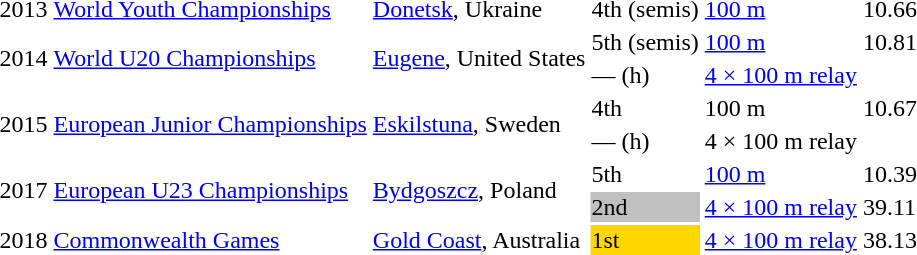<table>
<tr>
<td>2013</td>
<td><a href='#'>World Youth Championships</a></td>
<td><a href='#'>Donetsk</a>, Ukraine</td>
<td>4th (semis)</td>
<td><a href='#'>100 m</a></td>
<td>10.66</td>
</tr>
<tr>
<td rowspan=2>2014</td>
<td rowspan=2><a href='#'>World U20 Championships</a></td>
<td rowspan=2><a href='#'>Eugene</a>, United States</td>
<td>5th (semis)</td>
<td><a href='#'>100 m</a></td>
<td>10.81</td>
</tr>
<tr>
<td>— (h)</td>
<td><a href='#'>4 × 100 m relay</a></td>
<td></td>
</tr>
<tr>
<td rowspan=2>2015</td>
<td rowspan=2><a href='#'>European Junior Championships</a></td>
<td rowspan=2><a href='#'>Eskilstuna</a>, Sweden</td>
<td>4th</td>
<td>100 m</td>
<td>10.67</td>
</tr>
<tr>
<td>— (h)</td>
<td>4 × 100 m relay</td>
<td></td>
</tr>
<tr>
<td rowspan=2>2017</td>
<td rowspan=2><a href='#'>European U23 Championships</a></td>
<td rowspan=2><a href='#'>Bydgoszcz</a>, Poland</td>
<td>5th</td>
<td><a href='#'>100 m</a></td>
<td>10.39</td>
</tr>
<tr>
<td bgcolor=silver>2nd</td>
<td><a href='#'>4 × 100 m relay</a></td>
<td>39.11</td>
</tr>
<tr>
<td>2018</td>
<td><a href='#'>Commonwealth Games</a></td>
<td><a href='#'>Gold Coast</a>, Australia</td>
<td bgcolor=gold>1st</td>
<td><a href='#'>4 × 100 m relay</a></td>
<td>38.13</td>
</tr>
</table>
